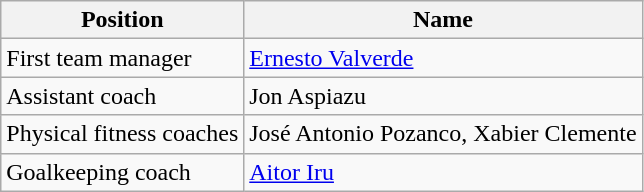<table class="wikitable">
<tr>
<th>Position</th>
<th>Name</th>
</tr>
<tr>
<td>First team manager</td>
<td><a href='#'>Ernesto Valverde</a></td>
</tr>
<tr>
<td>Assistant coach</td>
<td>Jon Aspiazu</td>
</tr>
<tr>
<td>Physical fitness coaches</td>
<td>José Antonio Pozanco, Xabier Clemente</td>
</tr>
<tr>
<td>Goalkeeping coach</td>
<td><a href='#'>Aitor Iru</a></td>
</tr>
</table>
